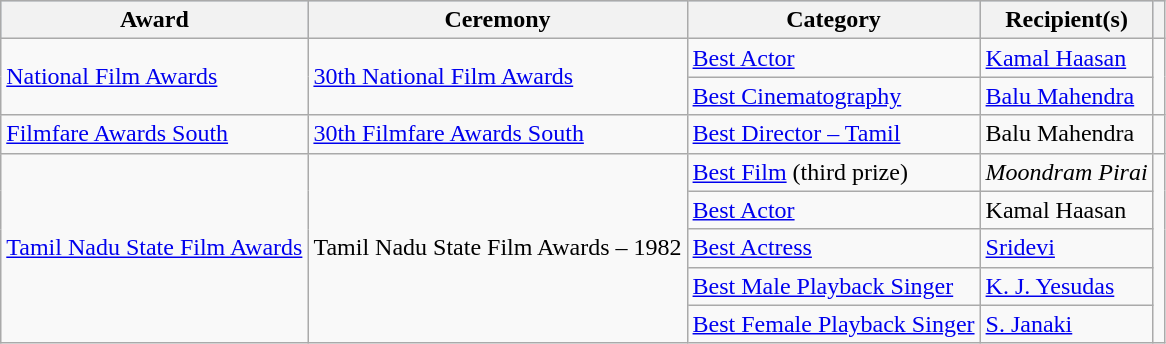<table class="wikitable sortable">
<tr style="background:#b0c4de; text-align:center;">
<th>Award</th>
<th>Ceremony</th>
<th>Category</th>
<th>Recipient(s)</th>
<th class="unsortable"></th>
</tr>
<tr>
<td rowspan="2"><a href='#'>National Film Awards</a></td>
<td rowspan="2"><a href='#'>30th National Film Awards</a></td>
<td><a href='#'>Best Actor</a></td>
<td><a href='#'>Kamal Haasan</a></td>
<td rowspan="2" style="text-align: center;"></td>
</tr>
<tr>
<td><a href='#'>Best Cinematography</a></td>
<td><a href='#'>Balu Mahendra</a></td>
</tr>
<tr>
<td rowspan="1"><a href='#'>Filmfare Awards South</a></td>
<td rowspan="1"><a href='#'>30th Filmfare Awards South</a></td>
<td><a href='#'>Best Director – Tamil</a></td>
<td>Balu Mahendra</td>
<td style="text-align: center;"></td>
</tr>
<tr>
<td rowspan="5"><a href='#'>Tamil Nadu State Film Awards</a></td>
<td rowspan="5">Tamil Nadu State Film Awards – 1982</td>
<td><a href='#'>Best Film</a> (third prize)</td>
<td><em>Moondram Pirai</em></td>
<td rowspan="5" style="text-align: center;"></td>
</tr>
<tr>
<td><a href='#'>Best Actor</a></td>
<td>Kamal Haasan</td>
</tr>
<tr>
<td><a href='#'>Best Actress</a></td>
<td><a href='#'>Sridevi</a></td>
</tr>
<tr>
<td><a href='#'>Best Male Playback Singer</a></td>
<td><a href='#'>K. J. Yesudas</a></td>
</tr>
<tr>
<td><a href='#'>Best Female Playback Singer</a></td>
<td><a href='#'>S. Janaki</a></td>
</tr>
</table>
